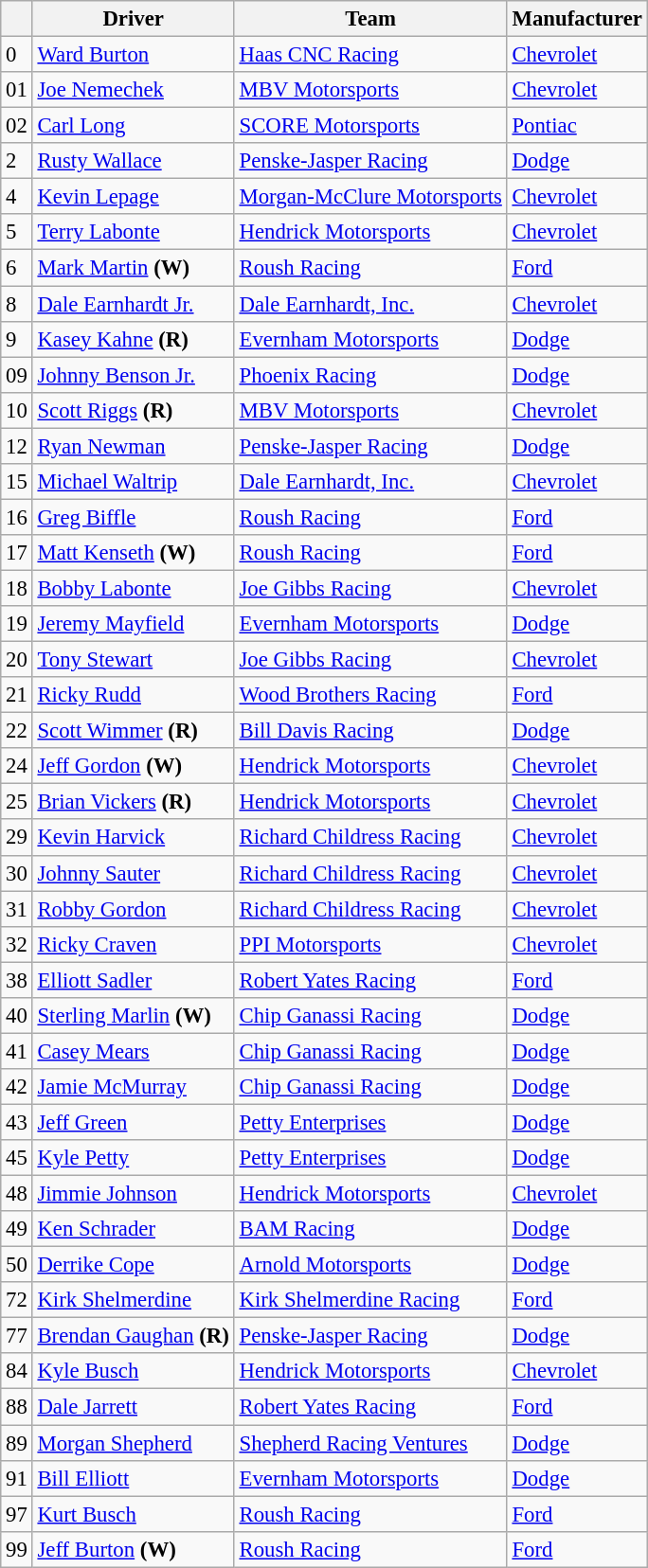<table class="wikitable" style="font-size:95%">
<tr>
<th></th>
<th>Driver</th>
<th>Team</th>
<th>Manufacturer</th>
</tr>
<tr>
<td>0</td>
<td><a href='#'>Ward Burton</a></td>
<td><a href='#'>Haas CNC Racing</a></td>
<td><a href='#'>Chevrolet</a></td>
</tr>
<tr>
<td>01</td>
<td><a href='#'>Joe Nemechek</a></td>
<td><a href='#'>MBV Motorsports</a></td>
<td><a href='#'>Chevrolet</a></td>
</tr>
<tr>
<td>02</td>
<td><a href='#'>Carl Long</a></td>
<td><a href='#'>SCORE Motorsports</a></td>
<td><a href='#'>Pontiac</a></td>
</tr>
<tr>
<td>2</td>
<td><a href='#'>Rusty Wallace</a></td>
<td><a href='#'>Penske-Jasper Racing</a></td>
<td><a href='#'>Dodge</a></td>
</tr>
<tr>
<td>4</td>
<td><a href='#'>Kevin Lepage</a></td>
<td><a href='#'>Morgan-McClure Motorsports</a></td>
<td><a href='#'>Chevrolet</a></td>
</tr>
<tr>
<td>5</td>
<td><a href='#'>Terry Labonte</a></td>
<td><a href='#'>Hendrick Motorsports</a></td>
<td><a href='#'>Chevrolet</a></td>
</tr>
<tr>
<td>6</td>
<td><a href='#'>Mark Martin</a> <strong>(W)</strong></td>
<td><a href='#'>Roush Racing</a></td>
<td><a href='#'>Ford</a></td>
</tr>
<tr>
<td>8</td>
<td><a href='#'>Dale Earnhardt Jr.</a></td>
<td><a href='#'>Dale Earnhardt, Inc.</a></td>
<td><a href='#'>Chevrolet</a></td>
</tr>
<tr>
<td>9</td>
<td><a href='#'>Kasey Kahne</a> <strong>(R)</strong></td>
<td><a href='#'>Evernham Motorsports</a></td>
<td><a href='#'>Dodge</a></td>
</tr>
<tr>
<td>09</td>
<td><a href='#'>Johnny Benson Jr.</a></td>
<td><a href='#'>Phoenix Racing</a></td>
<td><a href='#'>Dodge</a></td>
</tr>
<tr>
<td>10</td>
<td><a href='#'>Scott Riggs</a> <strong>(R)</strong></td>
<td><a href='#'>MBV Motorsports</a></td>
<td><a href='#'>Chevrolet</a></td>
</tr>
<tr>
<td>12</td>
<td><a href='#'>Ryan Newman</a></td>
<td><a href='#'>Penske-Jasper Racing</a></td>
<td><a href='#'>Dodge</a></td>
</tr>
<tr>
<td>15</td>
<td><a href='#'>Michael Waltrip</a></td>
<td><a href='#'>Dale Earnhardt, Inc.</a></td>
<td><a href='#'>Chevrolet</a></td>
</tr>
<tr>
<td>16</td>
<td><a href='#'>Greg Biffle</a></td>
<td><a href='#'>Roush Racing</a></td>
<td><a href='#'>Ford</a></td>
</tr>
<tr>
<td>17</td>
<td><a href='#'>Matt Kenseth</a> <strong>(W)</strong></td>
<td><a href='#'>Roush Racing</a></td>
<td><a href='#'>Ford</a></td>
</tr>
<tr>
<td>18</td>
<td><a href='#'>Bobby Labonte</a></td>
<td><a href='#'>Joe Gibbs Racing</a></td>
<td><a href='#'>Chevrolet</a></td>
</tr>
<tr>
<td>19</td>
<td><a href='#'>Jeremy Mayfield</a></td>
<td><a href='#'>Evernham Motorsports</a></td>
<td><a href='#'>Dodge</a></td>
</tr>
<tr>
<td>20</td>
<td><a href='#'>Tony Stewart</a></td>
<td><a href='#'>Joe Gibbs Racing</a></td>
<td><a href='#'>Chevrolet</a></td>
</tr>
<tr>
<td>21</td>
<td><a href='#'>Ricky Rudd</a></td>
<td><a href='#'>Wood Brothers Racing</a></td>
<td><a href='#'>Ford</a></td>
</tr>
<tr>
<td>22</td>
<td><a href='#'>Scott Wimmer</a> <strong>(R)</strong></td>
<td><a href='#'>Bill Davis Racing</a></td>
<td><a href='#'>Dodge</a></td>
</tr>
<tr>
<td>24</td>
<td><a href='#'>Jeff Gordon</a> <strong>(W)</strong></td>
<td><a href='#'>Hendrick Motorsports</a></td>
<td><a href='#'>Chevrolet</a></td>
</tr>
<tr>
<td>25</td>
<td><a href='#'>Brian Vickers</a> <strong>(R)</strong></td>
<td><a href='#'>Hendrick Motorsports</a></td>
<td><a href='#'>Chevrolet</a></td>
</tr>
<tr>
<td>29</td>
<td><a href='#'>Kevin Harvick</a></td>
<td><a href='#'>Richard Childress Racing</a></td>
<td><a href='#'>Chevrolet</a></td>
</tr>
<tr>
<td>30</td>
<td><a href='#'>Johnny Sauter</a></td>
<td><a href='#'>Richard Childress Racing</a></td>
<td><a href='#'>Chevrolet</a></td>
</tr>
<tr>
<td>31</td>
<td><a href='#'>Robby Gordon</a></td>
<td><a href='#'>Richard Childress Racing</a></td>
<td><a href='#'>Chevrolet</a></td>
</tr>
<tr>
<td>32</td>
<td><a href='#'>Ricky Craven</a></td>
<td><a href='#'>PPI Motorsports</a></td>
<td><a href='#'>Chevrolet</a></td>
</tr>
<tr>
<td>38</td>
<td><a href='#'>Elliott Sadler</a></td>
<td><a href='#'>Robert Yates Racing</a></td>
<td><a href='#'>Ford</a></td>
</tr>
<tr>
<td>40</td>
<td><a href='#'>Sterling Marlin</a> <strong>(W)</strong></td>
<td><a href='#'>Chip Ganassi Racing</a></td>
<td><a href='#'>Dodge</a></td>
</tr>
<tr>
<td>41</td>
<td><a href='#'>Casey Mears</a></td>
<td><a href='#'>Chip Ganassi Racing</a></td>
<td><a href='#'>Dodge</a></td>
</tr>
<tr>
<td>42</td>
<td><a href='#'>Jamie McMurray</a></td>
<td><a href='#'>Chip Ganassi Racing</a></td>
<td><a href='#'>Dodge</a></td>
</tr>
<tr>
<td>43</td>
<td><a href='#'>Jeff Green</a></td>
<td><a href='#'>Petty Enterprises</a></td>
<td><a href='#'>Dodge</a></td>
</tr>
<tr>
<td>45</td>
<td><a href='#'>Kyle Petty</a></td>
<td><a href='#'>Petty Enterprises</a></td>
<td><a href='#'>Dodge</a></td>
</tr>
<tr>
<td>48</td>
<td><a href='#'>Jimmie Johnson</a></td>
<td><a href='#'>Hendrick Motorsports</a></td>
<td><a href='#'>Chevrolet</a></td>
</tr>
<tr>
<td>49</td>
<td><a href='#'>Ken Schrader</a></td>
<td><a href='#'>BAM Racing</a></td>
<td><a href='#'>Dodge</a></td>
</tr>
<tr>
<td>50</td>
<td><a href='#'>Derrike Cope</a></td>
<td><a href='#'>Arnold Motorsports</a></td>
<td><a href='#'>Dodge</a></td>
</tr>
<tr>
<td>72</td>
<td><a href='#'>Kirk Shelmerdine</a></td>
<td><a href='#'>Kirk Shelmerdine Racing</a></td>
<td><a href='#'>Ford</a></td>
</tr>
<tr>
<td>77</td>
<td><a href='#'>Brendan Gaughan</a> <strong>(R)</strong></td>
<td><a href='#'>Penske-Jasper Racing</a></td>
<td><a href='#'>Dodge</a></td>
</tr>
<tr>
<td>84</td>
<td><a href='#'>Kyle Busch</a></td>
<td><a href='#'>Hendrick Motorsports</a></td>
<td><a href='#'>Chevrolet</a></td>
</tr>
<tr>
<td>88</td>
<td><a href='#'>Dale Jarrett</a></td>
<td><a href='#'>Robert Yates Racing</a></td>
<td><a href='#'>Ford</a></td>
</tr>
<tr>
<td>89</td>
<td><a href='#'>Morgan Shepherd</a></td>
<td><a href='#'>Shepherd Racing Ventures</a></td>
<td><a href='#'>Dodge</a></td>
</tr>
<tr>
<td>91</td>
<td><a href='#'>Bill Elliott</a></td>
<td><a href='#'>Evernham Motorsports</a></td>
<td><a href='#'>Dodge</a></td>
</tr>
<tr>
<td>97</td>
<td><a href='#'>Kurt Busch</a></td>
<td><a href='#'>Roush Racing</a></td>
<td><a href='#'>Ford</a></td>
</tr>
<tr>
<td>99</td>
<td><a href='#'>Jeff Burton</a> <strong>(W)</strong></td>
<td><a href='#'>Roush Racing</a></td>
<td><a href='#'>Ford</a></td>
</tr>
</table>
